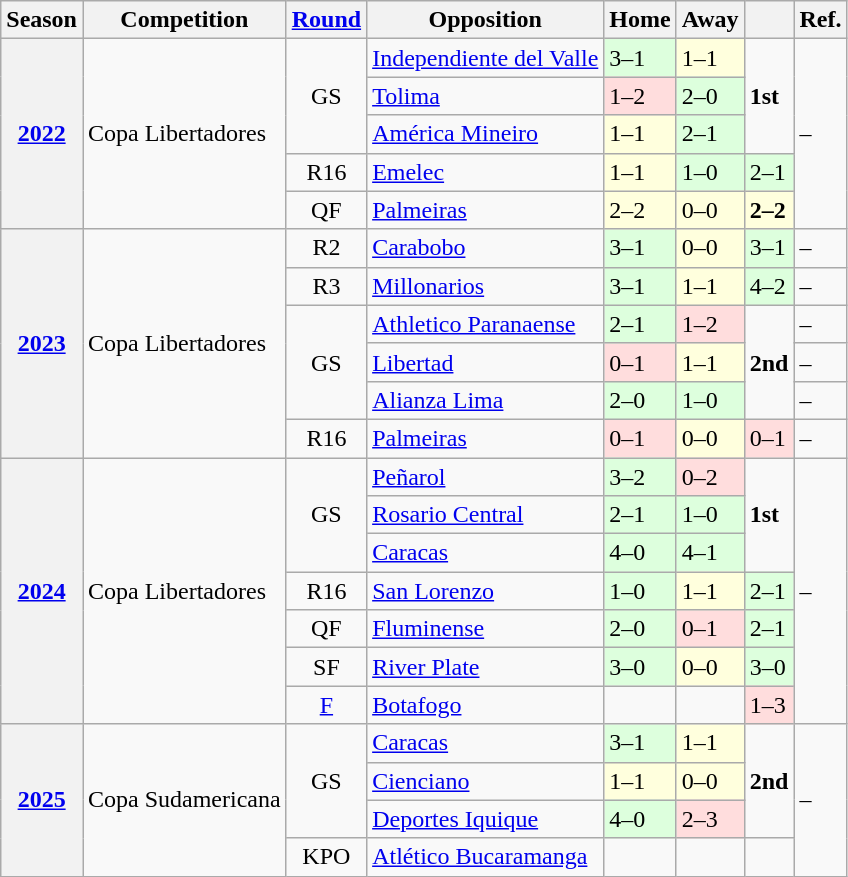<table class="wikitable collapsible collapsed">
<tr>
<th scope="col">Season</th>
<th scope="col">Competition</th>
<th scope="col"><a href='#'>Round</a></th>
<th scope="col">Opposition</th>
<th scope="col">Home</th>
<th scope="col">Away</th>
<th scope="col"></th>
<th scope="col">Ref.</th>
</tr>
<tr>
<th rowspan="5" scope="row" style="text-align:center"><a href='#'>2022</a></th>
<td rowspan="5">Copa Libertadores</td>
<td rowspan="3" style="text-align:center">GS</td>
<td> <a href='#'>Independiente del Valle</a></td>
<td style="background:#dfd;">3–1</td>
<td style="background:#ffd;">1–1</td>
<td rowspan="3"><strong>1st</strong></td>
<td rowspan="5">–</td>
</tr>
<tr>
<td> <a href='#'>Tolima</a></td>
<td style="background:#fdd;">1–2</td>
<td style="background:#dfd;">2–0</td>
</tr>
<tr>
<td> <a href='#'>América Mineiro</a></td>
<td style="background:#ffd;">1–1</td>
<td style="background:#dfd;">2–1</td>
</tr>
<tr>
<td style="text-align:center">R16</td>
<td> <a href='#'>Emelec</a></td>
<td style="background:#ffd;">1–1</td>
<td style="background:#dfd;">1–0</td>
<td style="background:#dfd;">2–1</td>
</tr>
<tr>
<td style="text-align:center">QF</td>
<td> <a href='#'>Palmeiras</a></td>
<td style="background:#ffd;">2–2</td>
<td style="background:#ffd;">0–0</td>
<td style="background:#ffd;"><strong>2–2</strong></td>
</tr>
<tr>
<th rowspan="6" scope="row" style="text-align:center"><a href='#'>2023</a></th>
<td rowspan="6">Copa Libertadores</td>
<td style="text-align:center">R2</td>
<td> <a href='#'>Carabobo</a></td>
<td style="background:#dfd;">3–1</td>
<td style="background:#ffd;">0–0</td>
<td style="background:#dfd;">3–1</td>
<td>–</td>
</tr>
<tr>
<td style="text-align:center">R3</td>
<td> <a href='#'>Millonarios</a></td>
<td style="background:#dfd;">3–1</td>
<td style="background:#ffd;">1–1</td>
<td style="background:#dfd;">4–2</td>
<td>–</td>
</tr>
<tr>
<td rowspan="3" style="text-align:center">GS</td>
<td> <a href='#'>Athletico Paranaense</a></td>
<td style="background:#dfd;">2–1</td>
<td style="background:#fdd;">1–2</td>
<td rowspan="3"><strong>2nd</strong></td>
<td>–</td>
</tr>
<tr>
<td> <a href='#'>Libertad</a></td>
<td style="background:#fdd;">0–1</td>
<td style="background:#ffd;">1–1</td>
<td>–</td>
</tr>
<tr>
<td> <a href='#'>Alianza Lima</a></td>
<td style="background:#dfd;">2–0</td>
<td style="background:#dfd;">1–0</td>
<td>–</td>
</tr>
<tr>
<td style="text-align:center">R16</td>
<td> <a href='#'>Palmeiras</a></td>
<td style="background:#fdd;">0–1</td>
<td style="background:#ffd;">0–0</td>
<td style="background:#fdd;">0–1</td>
<td>–</td>
</tr>
<tr>
<th rowspan="7" scope="row" style="text-align:center"><a href='#'>2024</a></th>
<td rowspan="7">Copa Libertadores</td>
<td rowspan="3" style="text-align:center">GS</td>
<td> <a href='#'>Peñarol</a></td>
<td style="background:#dfd;">3–2</td>
<td style="background:#fdd;">0–2</td>
<td rowspan="3"><strong>1st</strong></td>
<td rowspan="7">–</td>
</tr>
<tr>
<td> <a href='#'>Rosario Central</a></td>
<td style="background:#dfd;">2–1</td>
<td style="background:#dfd;">1–0</td>
</tr>
<tr>
<td> <a href='#'>Caracas</a></td>
<td style="background:#dfd;">4–0</td>
<td style="background:#dfd;">4–1</td>
</tr>
<tr>
<td style="text-align:center">R16</td>
<td> <a href='#'>San Lorenzo</a></td>
<td style="background:#dfd;">1–0</td>
<td style="background:#ffd;">1–1</td>
<td style="background:#dfd;">2–1</td>
</tr>
<tr>
<td style="text-align:center">QF</td>
<td> <a href='#'>Fluminense</a></td>
<td style="background:#dfd;">2–0</td>
<td style="background:#fdd;">0–1</td>
<td style="background:#dfd;">2–1</td>
</tr>
<tr>
<td style="text-align:center">SF</td>
<td> <a href='#'>River Plate</a></td>
<td style="background:#dfd;">3–0</td>
<td style="background:#ffd;">0–0</td>
<td style="background:#dfd;">3–0</td>
</tr>
<tr>
<td style="text-align:center"><a href='#'>F</a></td>
<td> <a href='#'>Botafogo</a></td>
<td></td>
<td></td>
<td style="background:#fdd;">1–3</td>
</tr>
<tr>
<th rowspan="7" scope="row" style="text-align:center"><a href='#'>2025</a></th>
<td rowspan="7">Copa Sudamericana</td>
<td rowspan="3" style="text-align:center">GS</td>
<td> <a href='#'>Caracas</a></td>
<td style="background:#dfd;">3–1</td>
<td style="background:#ffd;">1–1</td>
<td rowspan="3"><strong>2nd</strong></td>
<td rowspan="7">–</td>
</tr>
<tr>
<td> <a href='#'>Cienciano</a></td>
<td style="background:#ffd;">1–1</td>
<td style="background:#ffd;">0–0</td>
</tr>
<tr>
<td> <a href='#'>Deportes Iquique</a></td>
<td style="background:#dfd;">4–0</td>
<td style="background:#fdd;">2–3</td>
</tr>
<tr>
<td style="text-align:center">KPO</td>
<td> <a href='#'>Atlético Bucaramanga</a></td>
<td style="background:"></td>
<td style="background:"></td>
<td style="background:"></td>
</tr>
</table>
